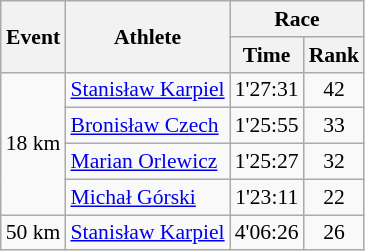<table class="wikitable" border="1" style="font-size:90%">
<tr>
<th rowspan=2>Event</th>
<th rowspan=2>Athlete</th>
<th colspan=2>Race</th>
</tr>
<tr>
<th>Time</th>
<th>Rank</th>
</tr>
<tr>
<td rowspan=4>18 km</td>
<td><a href='#'>Stanisław Karpiel</a></td>
<td align=center>1'27:31</td>
<td align=center>42</td>
</tr>
<tr>
<td><a href='#'>Bronisław Czech</a></td>
<td align=center>1'25:55</td>
<td align=center>33</td>
</tr>
<tr>
<td><a href='#'>Marian Orlewicz</a></td>
<td align=center>1'25:27</td>
<td align=center>32</td>
</tr>
<tr>
<td><a href='#'>Michał Górski</a></td>
<td align=center>1'23:11</td>
<td align=center>22</td>
</tr>
<tr>
<td>50 km</td>
<td><a href='#'>Stanisław Karpiel</a></td>
<td align=center>4'06:26</td>
<td align=center>26</td>
</tr>
</table>
